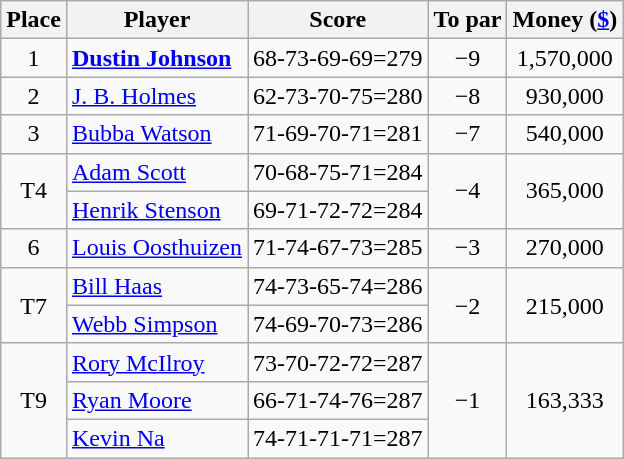<table class="wikitable">
<tr>
<th>Place</th>
<th>Player</th>
<th>Score</th>
<th>To par</th>
<th>Money (<a href='#'>$</a>)</th>
</tr>
<tr>
<td align=center>1</td>
<td> <strong><a href='#'>Dustin Johnson</a></strong></td>
<td>68-73-69-69=279</td>
<td align=center>−9</td>
<td align=center>1,570,000</td>
</tr>
<tr>
<td align=center>2</td>
<td> <a href='#'>J. B. Holmes</a></td>
<td>62-73-70-75=280</td>
<td align=center>−8</td>
<td align=center>930,000</td>
</tr>
<tr>
<td align=center>3</td>
<td> <a href='#'>Bubba Watson</a></td>
<td>71-69-70-71=281</td>
<td align=center>−7</td>
<td align=center>540,000</td>
</tr>
<tr>
<td rowspan=2 align=center>T4</td>
<td> <a href='#'>Adam Scott</a></td>
<td>70-68-75-71=284</td>
<td rowspan=2 align=center>−4</td>
<td rowspan=2 align=center>365,000</td>
</tr>
<tr>
<td> <a href='#'>Henrik Stenson</a></td>
<td>69-71-72-72=284</td>
</tr>
<tr>
<td align=center>6</td>
<td> <a href='#'>Louis Oosthuizen</a></td>
<td>71-74-67-73=285</td>
<td align=center>−3</td>
<td align=center>270,000</td>
</tr>
<tr>
<td rowspan=2 align=center>T7</td>
<td> <a href='#'>Bill Haas</a></td>
<td>74-73-65-74=286</td>
<td rowspan=2 align=center>−2</td>
<td rowspan=2 align=center>215,000</td>
</tr>
<tr>
<td> <a href='#'>Webb Simpson</a></td>
<td>74-69-70-73=286</td>
</tr>
<tr>
<td rowspan=3 align=center>T9</td>
<td> <a href='#'>Rory McIlroy</a></td>
<td>73-70-72-72=287</td>
<td rowspan=3 align=center>−1</td>
<td rowspan=3 align=center>163,333</td>
</tr>
<tr>
<td> <a href='#'>Ryan Moore</a></td>
<td>66-71-74-76=287</td>
</tr>
<tr>
<td> <a href='#'>Kevin Na</a></td>
<td>74-71-71-71=287</td>
</tr>
</table>
